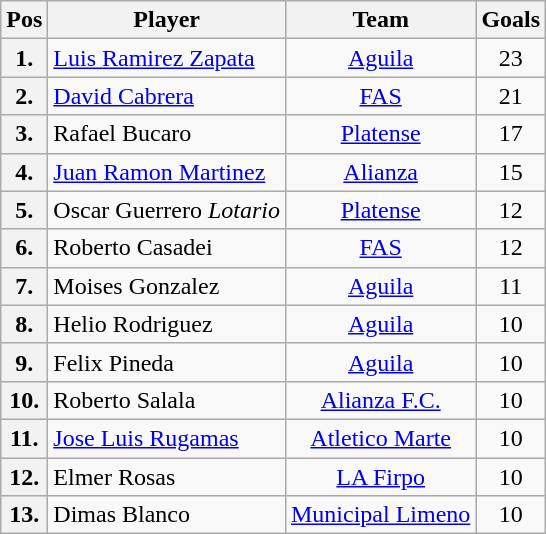<table class="wikitable">
<tr>
<th align="center">Pos</th>
<th align="center">Player</th>
<th align="center">Team</th>
<th align="center">Goals</th>
</tr>
<tr>
<th align="center">1.</th>
<td>  <a href='#'>Luis Ramirez Zapata</a></td>
<td align="center"><a href='#'>Aguila</a></td>
<td align="center">23</td>
</tr>
<tr>
<th align="center">2.</th>
<td> <a href='#'>David Cabrera</a></td>
<td align="center"><a href='#'>FAS</a></td>
<td align="center">21</td>
</tr>
<tr>
<th align="center">3.</th>
<td>  Rafael Bucaro</td>
<td align="center"><a href='#'>Platense</a></td>
<td align="center">17</td>
</tr>
<tr>
<th align="center">4.</th>
<td> <a href='#'>Juan Ramon Martinez</a></td>
<td align="center"><a href='#'>Alianza</a></td>
<td align="center">15</td>
</tr>
<tr>
<th align="center">5.</th>
<td> Oscar Guerrero <em>Lotario</em></td>
<td align="center"><a href='#'>Platense</a></td>
<td align="center">12</td>
</tr>
<tr>
<th align="center">6.</th>
<td> Roberto Casadei</td>
<td align="center"><a href='#'>FAS</a></td>
<td align="center">12</td>
</tr>
<tr>
<th align="center">7.</th>
<td> Moises Gonzalez</td>
<td align="center"><a href='#'>Aguila</a></td>
<td align="center">11</td>
</tr>
<tr>
<th align="center">8.</th>
<td> Helio Rodriguez</td>
<td align="center"><a href='#'>Aguila</a></td>
<td align="center">10</td>
</tr>
<tr>
<th align="center">9.</th>
<td> Felix Pineda</td>
<td align="center"><a href='#'>Aguila</a></td>
<td align="center">10</td>
</tr>
<tr>
<th align="center">10.</th>
<td>  Roberto Salala</td>
<td align="center"><a href='#'>Alianza F.C.</a></td>
<td align="center">10</td>
</tr>
<tr>
<th align="center">11.</th>
<td> <a href='#'>Jose Luis Rugamas</a></td>
<td align="center"><a href='#'>Atletico Marte</a></td>
<td align="center">10</td>
</tr>
<tr>
<th align="center">12.</th>
<td> Elmer Rosas</td>
<td align="center"><a href='#'>LA Firpo</a></td>
<td align="center">10</td>
</tr>
<tr>
<th align="center">13.</th>
<td> Dimas Blanco</td>
<td align="center"><a href='#'>Municipal Limeno</a></td>
<td align="center">10</td>
</tr>
</table>
